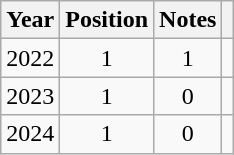<table class="wikitable plainrowheaders" style="text-align:center;">
<tr>
<th>Year</th>
<th>Position</th>
<th>Notes</th>
<th></th>
</tr>
<tr>
<td>2022</td>
<td>1</td>
<td> 1</td>
<td rowspan="1"></td>
</tr>
<tr>
<td>2023</td>
<td>1</td>
<td> 0</td>
<td rowspan="1"></td>
</tr>
<tr>
<td>2024</td>
<td>1</td>
<td> 0</td>
<td rowspan="1"></td>
</tr>
</table>
